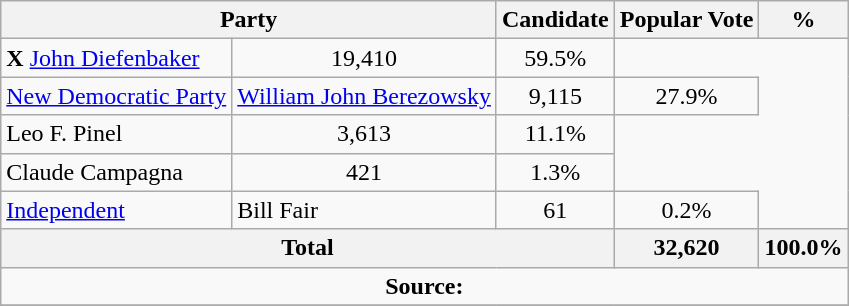<table class="wikitable">
<tr>
<th colspan="2">Party</th>
<th>Candidate</th>
<th>Popular Vote</th>
<th>%</th>
</tr>
<tr>
<td> <strong>X</strong> <a href='#'>John Diefenbaker</a></td>
<td align=center>19,410</td>
<td align=center>59.5%</td>
</tr>
<tr>
<td><a href='#'>New Democratic Party</a></td>
<td><a href='#'>William John Berezowsky</a></td>
<td align=center>9,115</td>
<td align=center>27.9%</td>
</tr>
<tr>
<td>Leo F. Pinel</td>
<td align=center>3,613</td>
<td align=center>11.1%</td>
</tr>
<tr>
<td>Claude Campagna</td>
<td align=center>421</td>
<td align=center>1.3%</td>
</tr>
<tr>
<td><a href='#'>Independent</a></td>
<td>Bill Fair</td>
<td align=center>61</td>
<td align=center>0.2%</td>
</tr>
<tr>
<th colspan=3 align=center>Total</th>
<th align=center>32,620</th>
<th align=center>100.0%</th>
</tr>
<tr>
<td align="center" colspan=5><strong>Source:</strong> </td>
</tr>
<tr>
</tr>
</table>
